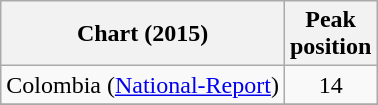<table class="wikitable sortable">
<tr>
<th>Chart (2015)</th>
<th>Peak<br>position</th>
</tr>
<tr>
<td>Colombia (<a href='#'>National-Report</a>)</td>
<td align="center">14</td>
</tr>
<tr>
</tr>
<tr>
</tr>
</table>
